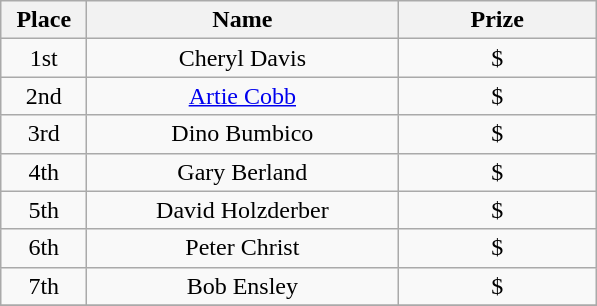<table class="wikitable">
<tr>
<th width="50">Place</th>
<th width="200">Name</th>
<th width="125">Prize</th>
</tr>
<tr>
<td align = "center">1st</td>
<td align = "center">Cheryl Davis</td>
<td align = "center">$</td>
</tr>
<tr>
<td align = "center">2nd</td>
<td align = "center"><a href='#'>Artie Cobb</a></td>
<td align = "center">$</td>
</tr>
<tr>
<td align = "center">3rd</td>
<td align = "center">Dino Bumbico</td>
<td align = "center">$</td>
</tr>
<tr>
<td align = "center">4th</td>
<td align = "center">Gary Berland</td>
<td align = "center">$</td>
</tr>
<tr>
<td align = "center">5th</td>
<td align = "center">David Holzderber</td>
<td align = "center">$</td>
</tr>
<tr>
<td align = "center">6th</td>
<td align = "center">Peter Christ</td>
<td align = "center">$</td>
</tr>
<tr>
<td align = "center">7th</td>
<td align = "center">Bob Ensley</td>
<td align = "center">$</td>
</tr>
<tr>
</tr>
</table>
